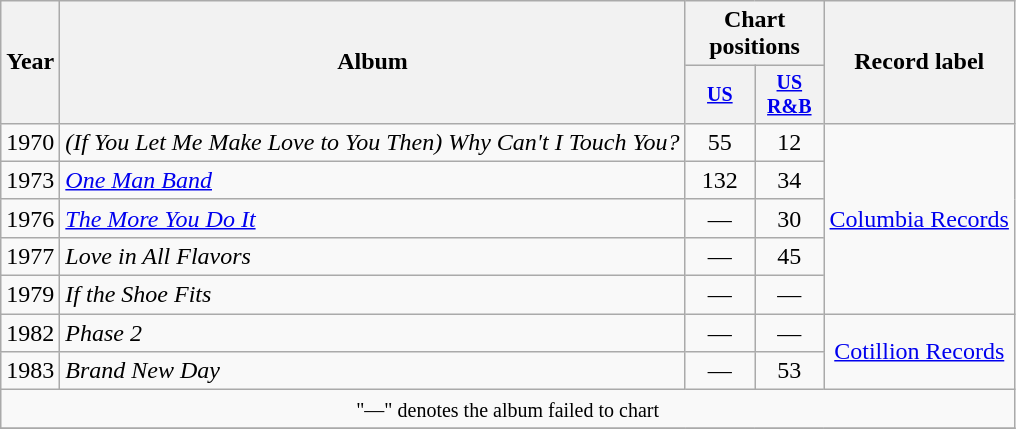<table class="wikitable" style="text-align:center;">
<tr>
<th rowspan="2">Year</th>
<th rowspan="2">Album</th>
<th colspan="2">Chart positions</th>
<th rowspan="2">Record label</th>
</tr>
<tr style="font-size:smaller;">
<th width="40"><a href='#'>US</a><br></th>
<th width="40"><a href='#'>US<br>R&B</a><br></th>
</tr>
<tr>
<td rowspan="1">1970</td>
<td align="left"><em>(If You Let Me Make Love to You Then) Why Can't I Touch You?</em></td>
<td>55</td>
<td>12</td>
<td rowspan="5"><a href='#'>Columbia Records</a></td>
</tr>
<tr>
<td rowspan="1">1973</td>
<td align="left"><em><a href='#'>One Man Band</a></em></td>
<td>132</td>
<td>34</td>
</tr>
<tr>
<td rowspan="1">1976</td>
<td align="left"><em><a href='#'>The More You Do It</a></em></td>
<td>—</td>
<td>30</td>
</tr>
<tr>
<td rowspan="1">1977</td>
<td align="left"><em>Love in All Flavors</em></td>
<td>—</td>
<td>45</td>
</tr>
<tr>
<td rowspan="1">1979</td>
<td align="left"><em>If the Shoe Fits</em></td>
<td>—</td>
<td>—</td>
</tr>
<tr>
<td rowspan="1">1982</td>
<td align="left"><em>Phase 2</em></td>
<td>—</td>
<td>—</td>
<td rowspan="2"><a href='#'>Cotillion Records</a></td>
</tr>
<tr>
<td rowspan="1">1983</td>
<td align="left"><em>Brand New Day</em></td>
<td>—</td>
<td>53</td>
</tr>
<tr>
<td align="center" colspan="8"><small>"—" denotes the album failed to chart</small></td>
</tr>
<tr>
</tr>
</table>
